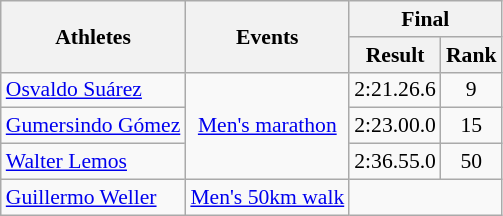<table class=wikitable style=font-size:90%>
<tr>
<th rowspan=2>Athletes</th>
<th rowspan=2>Events</th>
<th colspan=2>Final</th>
</tr>
<tr>
<th>Result</th>
<th>Rank</th>
</tr>
<tr>
<td><a href='#'>Osvaldo Suárez</a></td>
<td rowspan=3 align=center><a href='#'>Men's marathon</a></td>
<td align=center>2:21.26.6</td>
<td align=center>9</td>
</tr>
<tr>
<td><a href='#'>Gumersindo Gómez</a></td>
<td align=center>2:23.00.0</td>
<td align=center>15</td>
</tr>
<tr>
<td><a href='#'>Walter Lemos</a></td>
<td align=center>2:36.55.0</td>
<td align=center>50</td>
</tr>
<tr>
<td><a href='#'>Guillermo Weller</a></td>
<td><a href='#'>Men's 50km walk</a></td>
<td colspan="2" style="text-align: center;"></td>
</tr>
</table>
